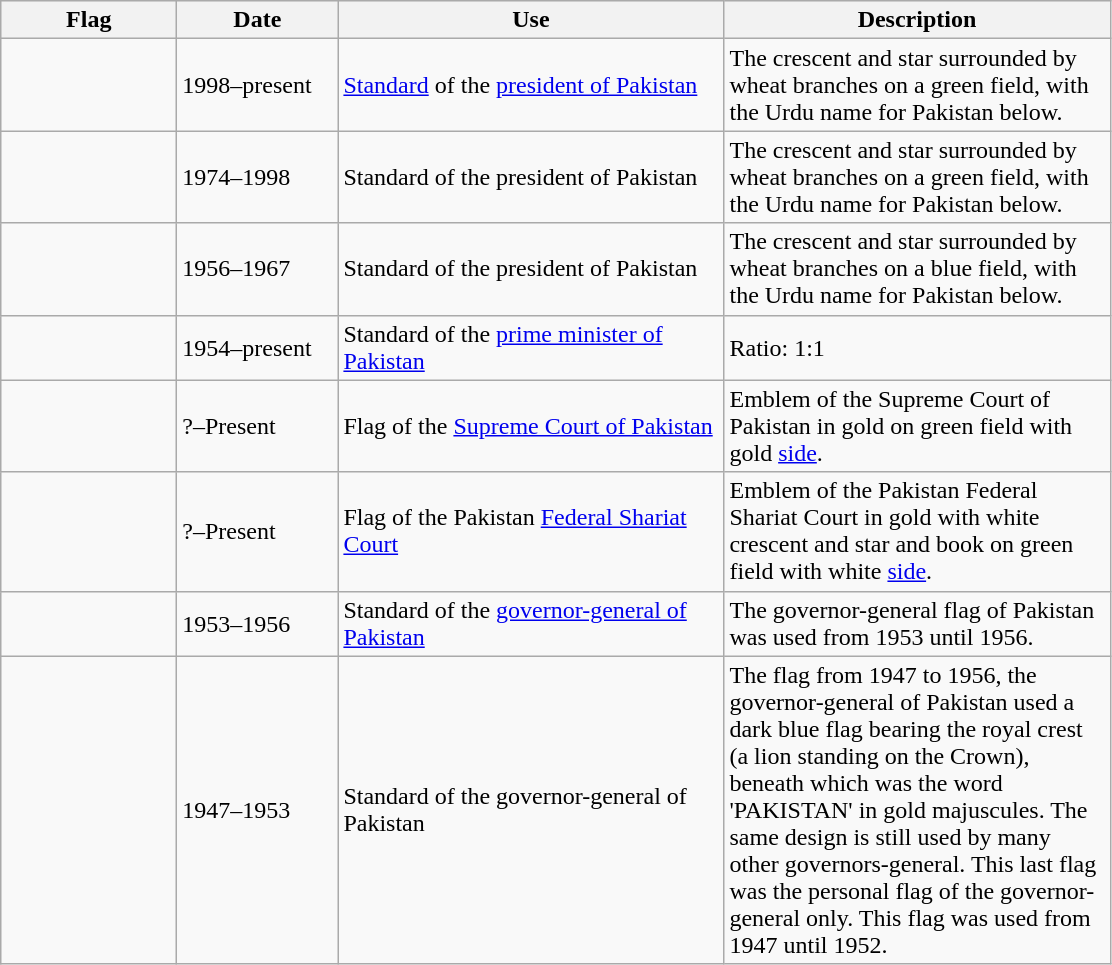<table class="wikitable sortable">
<tr style="background:#efefef;">
<th style="width:110px;">Flag</th>
<th style="width:100px;">Date</th>
<th style="width:250px;">Use</th>
<th style="width:250px;">Description</th>
</tr>
<tr>
<td></td>
<td>1998–present</td>
<td><a href='#'>Standard</a> of the <a href='#'>president of Pakistan</a></td>
<td>The crescent and star surrounded by wheat branches on a green field, with the Urdu name for Pakistan below.</td>
</tr>
<tr>
<td></td>
<td>1974–1998</td>
<td>Standard of the president of Pakistan</td>
<td>The crescent and star surrounded by wheat branches on a green field, with the Urdu name for Pakistan below.</td>
</tr>
<tr>
<td></td>
<td>1956–1967</td>
<td>Standard of the president of Pakistan</td>
<td>The crescent and star surrounded by wheat branches on a blue field, with the Urdu name for Pakistan below.</td>
</tr>
<tr>
<td></td>
<td>1954–present</td>
<td>Standard of the <a href='#'>prime minister of Pakistan</a></td>
<td>Ratio: 1:1</td>
</tr>
<tr>
<td></td>
<td>?–Present</td>
<td>Flag of the <a href='#'>Supreme Court of Pakistan</a></td>
<td>Emblem of the Supreme Court of Pakistan in gold on green field with gold <a href='#'>side</a>.</td>
</tr>
<tr>
<td></td>
<td>?–Present</td>
<td>Flag of the Pakistan <a href='#'>Federal Shariat Court</a></td>
<td>Emblem of the Pakistan Federal Shariat Court in gold with white crescent and star and book on green field with white <a href='#'>side</a>.</td>
</tr>
<tr>
<td></td>
<td>1953–1956</td>
<td>Standard of the <a href='#'>governor-general of Pakistan</a></td>
<td>The governor-general flag of Pakistan was used from 1953 until 1956.</td>
</tr>
<tr>
<td></td>
<td>1947–1953</td>
<td>Standard of the governor-general of Pakistan</td>
<td>The flag from 1947 to 1956, the governor-general of Pakistan used a dark blue flag bearing the royal crest (a lion standing on the Crown), beneath which was the word 'PAKISTAN' in gold majuscules. The same design is still used by many other governors-general. This last flag was the personal flag of the governor-general only. This flag was used from 1947 until 1952.</td>
</tr>
</table>
